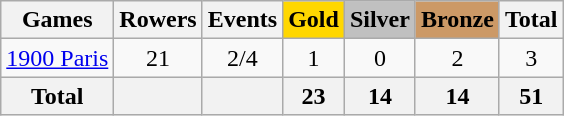<table class="wikitable sortable" style="text-align:center">
<tr>
<th>Games</th>
<th>Rowers</th>
<th>Events</th>
<th style="background-color:gold;">Gold</th>
<th style="background-color:silver;">Silver</th>
<th style="background-color:#c96;">Bronze</th>
<th>Total</th>
</tr>
<tr>
<td align=left><a href='#'>1900 Paris</a></td>
<td>21</td>
<td>2/4</td>
<td>1</td>
<td>0</td>
<td>2</td>
<td>3</td>
</tr>
<tr>
<th>Total</th>
<th></th>
<th></th>
<th>23</th>
<th>14</th>
<th>14</th>
<th>51</th>
</tr>
</table>
